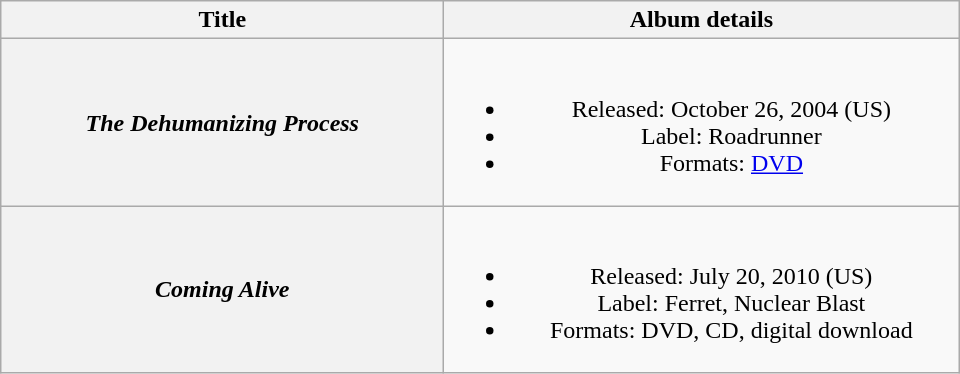<table class="wikitable plainrowheaders" style="text-align:center;">
<tr>
<th scope="col" style="width:18em;">Title</th>
<th scope="col" style="width:21em;">Album details</th>
</tr>
<tr>
<th scope="row"><em>The Dehumanizing Process</em></th>
<td><br><ul><li>Released: October 26, 2004 <span>(US)</span></li><li>Label: Roadrunner</li><li>Formats: <a href='#'>DVD</a></li></ul></td>
</tr>
<tr>
<th scope="row"><em>Coming Alive</em></th>
<td><br><ul><li>Released: July 20, 2010 <span>(US)</span></li><li>Label: Ferret, Nuclear Blast</li><li>Formats: DVD, CD, digital download</li></ul></td>
</tr>
</table>
